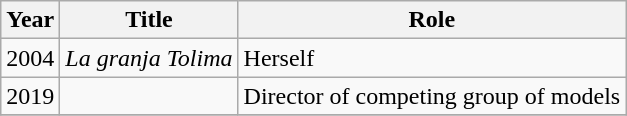<table class="wikitable sortable">
<tr>
<th>Year</th>
<th>Title</th>
<th>Role</th>
</tr>
<tr>
<td>2004</td>
<td><em>La granja Tolima</em></td>
<td>Herself</td>
</tr>
<tr>
<td>2019</td>
<td><em></em></td>
<td>Director of competing group of models</td>
</tr>
<tr>
</tr>
</table>
